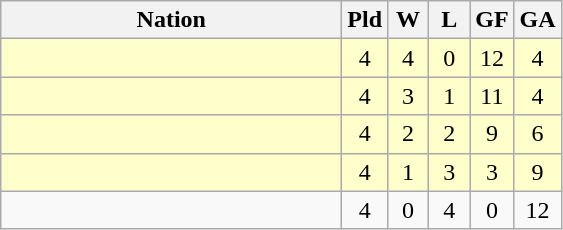<table class=wikitable style="text-align:center">
<tr>
<th width=220>Nation</th>
<th width=20>Pld</th>
<th width=20>W</th>
<th width=20>L</th>
<th width=20>GF</th>
<th width=20>GA</th>
</tr>
<tr bgcolor=#ffffcc>
<td align=left></td>
<td>4</td>
<td>4</td>
<td>0</td>
<td>12</td>
<td>4</td>
</tr>
<tr bgcolor=#ffffcc>
<td align=left></td>
<td>4</td>
<td>3</td>
<td>1</td>
<td>11</td>
<td>4</td>
</tr>
<tr bgcolor=#ffffcc>
<td align=left></td>
<td>4</td>
<td>2</td>
<td>2</td>
<td>9</td>
<td>6</td>
</tr>
<tr bgcolor=#ffffcc>
<td align=left></td>
<td>4</td>
<td>1</td>
<td>3</td>
<td>3</td>
<td>9</td>
</tr>
<tr>
<td align=left></td>
<td>4</td>
<td>0</td>
<td>4</td>
<td>0</td>
<td>12</td>
</tr>
</table>
